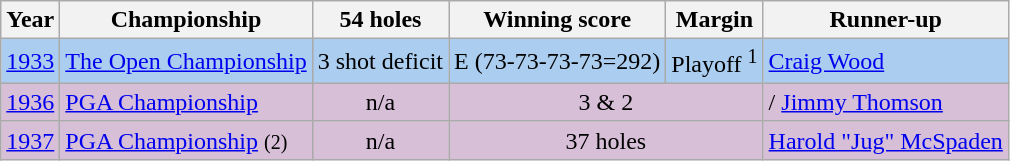<table class="sortable wikitable">
<tr>
<th>Year</th>
<th>Championship</th>
<th>54 holes</th>
<th>Winning score</th>
<th>Margin</th>
<th>Runner-up</th>
</tr>
<tr style="background:#abcdef;">
<td><a href='#'>1933</a></td>
<td><a href='#'>The Open Championship</a></td>
<td>3 shot deficit</td>
<td>E (73-73-73-73=292)</td>
<td>Playoff <sup>1</sup></td>
<td> <a href='#'>Craig Wood</a></td>
</tr>
<tr style="background:thistle;">
<td><a href='#'>1936</a></td>
<td><a href='#'>PGA Championship</a></td>
<td align=center>n/a</td>
<td colspan=2 align=center>3 & 2</td>
<td>/ <a href='#'>Jimmy Thomson</a></td>
</tr>
<tr style="background:thistle;">
<td><a href='#'>1937</a></td>
<td><a href='#'>PGA Championship</a> <small> (2)</small></td>
<td align=center>n/a</td>
<td colspan=2 align=center>37 holes</td>
<td> <a href='#'>Harold "Jug" McSpaden</a></td>
</tr>
</table>
